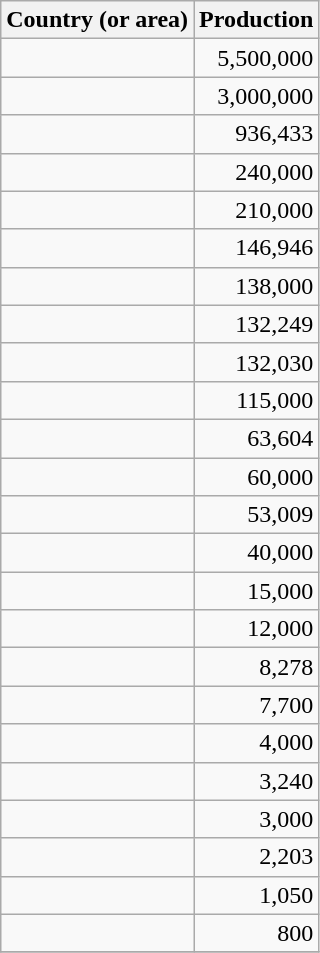<table class="wikitable sortable static-row-numbers" style="text-align:right;">
<tr class="static-row-header" style="text-align:center;vertical-align:bottom;">
<th>Country (or area)</th>
<th>Production</th>
</tr>
<tr>
<td style=text-align:left></td>
<td>5,500,000</td>
</tr>
<tr>
<td></td>
<td>3,000,000</td>
</tr>
<tr>
<td></td>
<td>936,433</td>
</tr>
<tr>
<td></td>
<td>240,000</td>
</tr>
<tr>
<td></td>
<td>210,000</td>
</tr>
<tr>
<td></td>
<td>146,946</td>
</tr>
<tr>
<td></td>
<td>138,000</td>
</tr>
<tr>
<td></td>
<td>132,249</td>
</tr>
<tr>
<td></td>
<td>132,030</td>
</tr>
<tr>
<td></td>
<td>115,000</td>
</tr>
<tr>
<td></td>
<td>63,604</td>
</tr>
<tr>
<td></td>
<td>60,000</td>
</tr>
<tr>
<td></td>
<td>53,009</td>
</tr>
<tr>
<td></td>
<td>40,000</td>
</tr>
<tr>
<td></td>
<td>15,000</td>
</tr>
<tr>
<td></td>
<td>12,000</td>
</tr>
<tr>
<td></td>
<td>8,278</td>
</tr>
<tr>
<td></td>
<td>7,700</td>
</tr>
<tr>
<td></td>
<td>4,000</td>
</tr>
<tr>
<td></td>
<td>3,240</td>
</tr>
<tr>
<td></td>
<td>3,000</td>
</tr>
<tr>
<td></td>
<td>2,203</td>
</tr>
<tr>
<td></td>
<td>1,050</td>
</tr>
<tr>
<td></td>
<td>800</td>
</tr>
<tr>
</tr>
</table>
